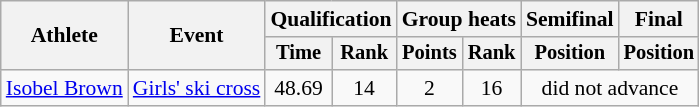<table class="wikitable" style="font-size:90%">
<tr>
<th rowspan="2">Athlete</th>
<th rowspan="2">Event</th>
<th colspan=2>Qualification</th>
<th colspan=2>Group heats</th>
<th>Semifinal</th>
<th>Final</th>
</tr>
<tr style="font-size:95%">
<th>Time</th>
<th>Rank</th>
<th>Points</th>
<th>Rank</th>
<th>Position</th>
<th>Position</th>
</tr>
<tr align=center>
<td align=left><a href='#'>Isobel Brown</a></td>
<td align=left><a href='#'>Girls' ski cross</a></td>
<td>48.69</td>
<td>14</td>
<td>2</td>
<td>16</td>
<td colspan=2>did not advance</td>
</tr>
</table>
